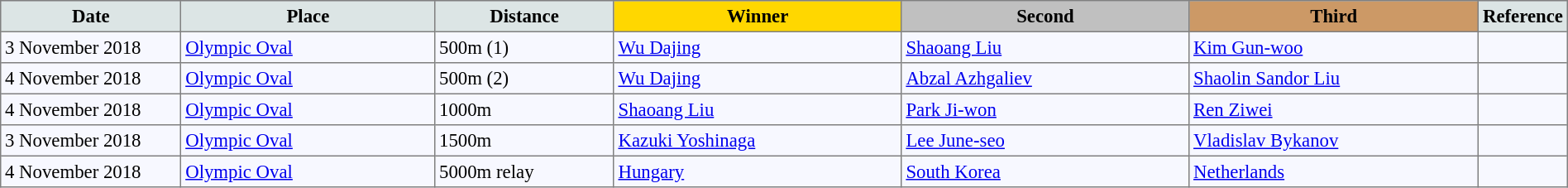<table bgcolor="#f7f8ff" cellpadding="3" cellspacing="0" border="1" style="font-size: 95%; border: gray solid 1px; border-collapse: collapse;">
<tr bgcolor="#cccccc" (1>
<td width="150" align="center" bgcolor="#dce5e5"><strong>Date</strong></td>
<td width="220" align="center" bgcolor="#dce5e5"><strong>Place</strong></td>
<td width="150" align="center" bgcolor="#dce5e5"><strong>Distance</strong></td>
<td align="center" bgcolor="gold" width="250"><strong>Winner</strong></td>
<td align="center" bgcolor="silver" width="250"><strong>Second</strong></td>
<td width="250" align="center" bgcolor="#cc9966"><strong>Third</strong></td>
<td width="30" align="center" bgcolor="#dce5e5"><strong>Reference</strong></td>
</tr>
<tr align="left">
<td>3 November 2018</td>
<td><a href='#'>Olympic Oval</a></td>
<td>500m (1)</td>
<td> <a href='#'>Wu Dajing</a></td>
<td> <a href='#'>Shaoang Liu</a></td>
<td> <a href='#'>Kim Gun-woo</a></td>
<td></td>
</tr>
<tr align="left">
<td>4 November 2018</td>
<td><a href='#'>Olympic Oval</a></td>
<td>500m (2)</td>
<td> <a href='#'>Wu Dajing</a></td>
<td> <a href='#'>Abzal Azhgaliev</a></td>
<td> <a href='#'>Shaolin Sandor Liu</a></td>
<td></td>
</tr>
<tr align="left">
<td>4 November 2018</td>
<td><a href='#'>Olympic Oval</a></td>
<td>1000m</td>
<td> <a href='#'>Shaoang Liu</a></td>
<td> <a href='#'>Park Ji-won</a></td>
<td> <a href='#'>Ren Ziwei</a></td>
<td></td>
</tr>
<tr align="left">
<td>3 November 2018</td>
<td><a href='#'>Olympic Oval</a></td>
<td>1500m</td>
<td> <a href='#'>Kazuki Yoshinaga</a></td>
<td> <a href='#'>Lee June-seo</a></td>
<td> <a href='#'>Vladislav Bykanov</a></td>
<td></td>
</tr>
<tr align="left">
<td>4 November 2018</td>
<td><a href='#'>Olympic Oval</a></td>
<td>5000m relay</td>
<td> <a href='#'>Hungary</a></td>
<td> <a href='#'>South Korea</a></td>
<td> <a href='#'>Netherlands</a></td>
<td> </td>
</tr>
</table>
